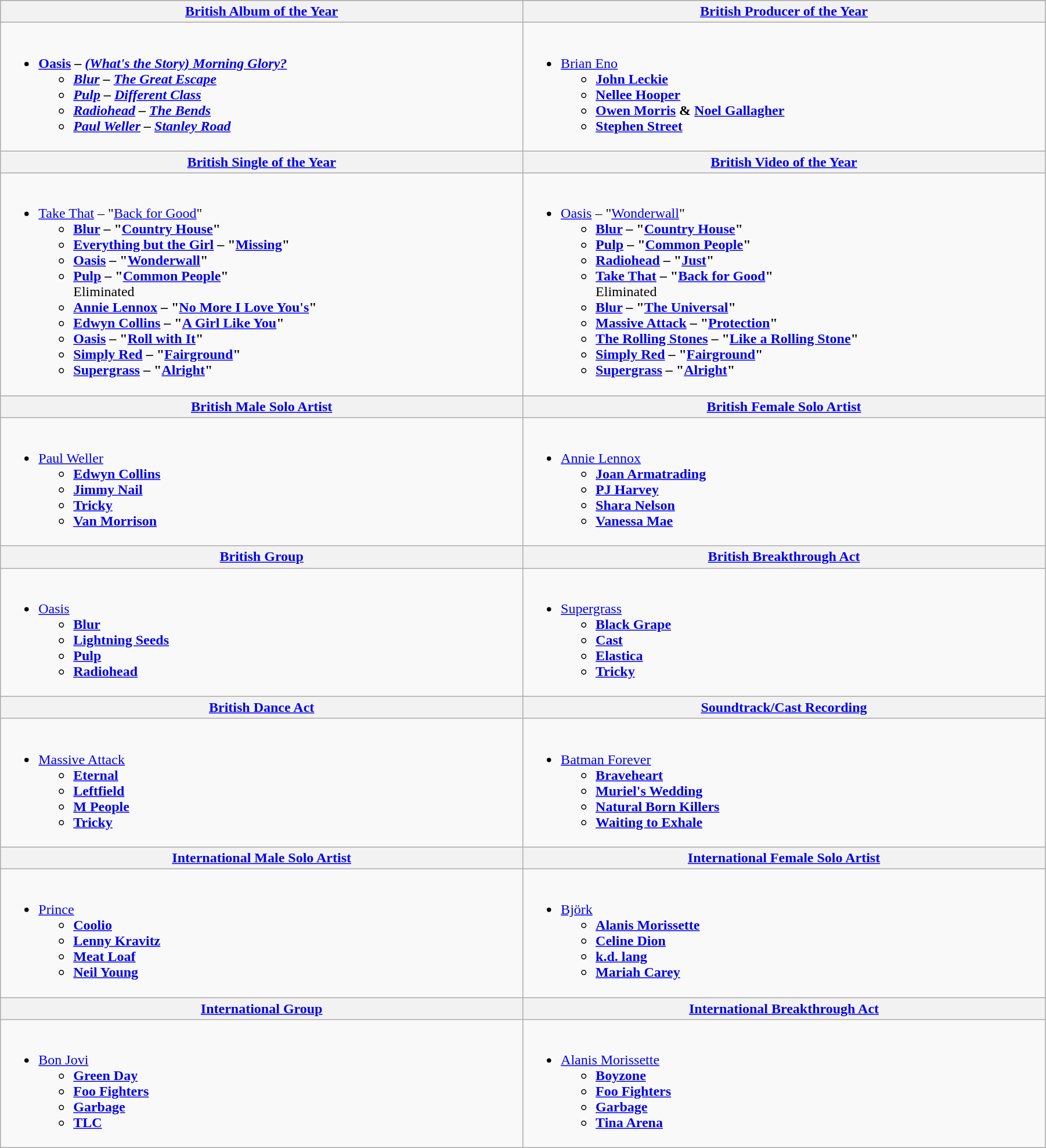<table class="wikitable" style="width:95%">
<tr bgcolor="#bebebe">
<th width="50%"><a href='#'>British Album of the Year</a></th>
<th width="50%"><a href='#'>British Producer of the Year</a></th>
</tr>
<tr>
<td valign="top"><br><ul><li><strong><a href='#'>Oasis</a> – <em><a href='#'>(What's the Story) Morning Glory?</a><strong><em><ul><li><a href='#'>Blur</a> – </em><a href='#'>The Great Escape</a><em></li><li><a href='#'>Pulp</a> – </em><a href='#'>Different Class</a><em></li><li><a href='#'>Radiohead</a> – </em><a href='#'>The Bends</a><em></li><li><a href='#'>Paul Weller</a> – </em><a href='#'>Stanley Road</a><em></li></ul></li></ul></td>
<td valign="top"><br><ul><li></strong><a href='#'>Brian Eno</a><strong><ul><li><a href='#'>John Leckie</a></li><li><a href='#'>Nellee Hooper</a></li><li><a href='#'>Owen Morris</a> & <a href='#'>Noel Gallagher</a></li><li><a href='#'>Stephen Street</a></li></ul></li></ul></td>
</tr>
<tr>
<th width="50%"><a href='#'>British Single of the Year</a></th>
<th width="50%"><a href='#'>British Video of the Year</a></th>
</tr>
<tr>
<td valign="top"><br><ul><li></strong><a href='#'>Take That</a> – "<a href='#'>Back for Good</a>"<strong><ul><li><a href='#'>Blur</a> – "<a href='#'>Country House</a>"</li><li><a href='#'>Everything but the Girl</a> – "<a href='#'>Missing</a>"</li><li><a href='#'>Oasis</a> – "<a href='#'>Wonderwall</a>"</li><li><a href='#'>Pulp</a> – "<a href='#'>Common People</a>"<br></strong>Eliminated<strong></li><li><a href='#'>Annie Lennox</a> – "<a href='#'>No More I Love You's</a>"</li><li><a href='#'>Edwyn Collins</a> – "<a href='#'>A Girl Like You</a>"</li><li><a href='#'>Oasis</a> – "<a href='#'>Roll with It</a>"</li><li><a href='#'>Simply Red</a> – "<a href='#'>Fairground</a>"</li><li><a href='#'>Supergrass</a> – "<a href='#'>Alright</a>"</li></ul></li></ul></td>
<td valign="top"><br><ul><li></strong><a href='#'>Oasis</a> – "<a href='#'>Wonderwall</a>"<strong><ul><li><a href='#'>Blur</a> – "<a href='#'>Country House</a>"</li><li><a href='#'>Pulp</a> – "<a href='#'>Common People</a>"</li><li><a href='#'>Radiohead</a> – "<a href='#'>Just</a>"</li><li><a href='#'>Take That</a> – "<a href='#'>Back for Good</a>"<br></strong>Eliminated<strong></li><li><a href='#'>Blur</a> – "<a href='#'>The Universal</a>"</li><li><a href='#'>Massive Attack</a> – "<a href='#'>Protection</a>"</li><li><a href='#'>The Rolling Stones</a> – "<a href='#'>Like a Rolling Stone</a>"</li><li><a href='#'>Simply Red</a> – "<a href='#'>Fairground</a>"</li><li><a href='#'>Supergrass</a> – "<a href='#'>Alright</a>"</li></ul></li></ul></td>
</tr>
<tr>
<th width="50%"><a href='#'>British Male Solo Artist</a></th>
<th width="50%"><a href='#'>British Female Solo Artist</a></th>
</tr>
<tr>
<td valign="top"><br><ul><li></strong><a href='#'>Paul Weller</a><strong><ul><li><a href='#'>Edwyn Collins</a></li><li><a href='#'>Jimmy Nail</a></li><li><a href='#'>Tricky</a></li><li><a href='#'>Van Morrison</a></li></ul></li></ul></td>
<td valign="top"><br><ul><li></strong><a href='#'>Annie Lennox</a><strong><ul><li><a href='#'>Joan Armatrading</a></li><li><a href='#'>PJ Harvey</a></li><li><a href='#'>Shara Nelson</a></li><li><a href='#'>Vanessa Mae</a></li></ul></li></ul></td>
</tr>
<tr>
<th width="50%"><a href='#'>British Group</a></th>
<th width="50%"><a href='#'>British Breakthrough Act</a></th>
</tr>
<tr>
<td valign="top"><br><ul><li></strong><a href='#'>Oasis</a><strong><ul><li><a href='#'>Blur</a></li><li><a href='#'>Lightning Seeds</a></li><li><a href='#'>Pulp</a></li><li><a href='#'>Radiohead</a></li></ul></li></ul></td>
<td valign="top"><br><ul><li></strong><a href='#'>Supergrass</a><strong><ul><li><a href='#'>Black Grape</a></li><li><a href='#'>Cast</a></li><li><a href='#'>Elastica</a></li><li><a href='#'>Tricky</a></li></ul></li></ul></td>
</tr>
<tr>
<th width="50%"><a href='#'>British Dance Act</a></th>
<th width="50%"><a href='#'>Soundtrack/Cast Recording</a></th>
</tr>
<tr>
<td valign="top"><br><ul><li></strong><a href='#'>Massive Attack</a><strong><ul><li><a href='#'>Eternal</a></li><li><a href='#'>Leftfield</a></li><li><a href='#'>M People</a></li><li><a href='#'>Tricky</a></li></ul></li></ul></td>
<td valign="top"><br><ul><li></em></strong><a href='#'>Batman Forever</a><strong><em><ul><li></em><a href='#'>Braveheart</a><em></li><li></em><a href='#'>Muriel's Wedding</a><em></li><li></em><a href='#'>Natural Born Killers</a><em></li><li></em><a href='#'>Waiting to Exhale</a><em></li></ul></li></ul></td>
</tr>
<tr>
<th width="50%"><a href='#'>International Male Solo Artist</a></th>
<th width="50%"><a href='#'>International Female Solo Artist</a></th>
</tr>
<tr>
<td valign="top"><br><ul><li></strong><a href='#'>Prince</a><strong><ul><li><a href='#'>Coolio</a></li><li><a href='#'>Lenny Kravitz</a></li><li><a href='#'>Meat Loaf</a></li><li><a href='#'>Neil Young</a></li></ul></li></ul></td>
<td valign="top"><br><ul><li></strong><a href='#'>Björk</a><strong><ul><li><a href='#'>Alanis Morissette</a></li><li><a href='#'>Celine Dion</a></li><li><a href='#'>k.d. lang</a></li><li><a href='#'>Mariah Carey</a></li></ul></li></ul></td>
</tr>
<tr>
<th width="50%"><a href='#'>International Group</a></th>
<th width="50%"><a href='#'>International Breakthrough Act</a></th>
</tr>
<tr>
<td valign="top"><br><ul><li></strong><a href='#'>Bon Jovi</a><strong><ul><li><a href='#'>Green Day</a></li><li><a href='#'>Foo Fighters</a></li><li><a href='#'>Garbage</a></li><li><a href='#'>TLC</a></li></ul></li></ul></td>
<td valign="top"><br><ul><li></strong><a href='#'>Alanis Morissette</a><strong><ul><li><a href='#'>Boyzone</a></li><li><a href='#'>Foo Fighters</a></li><li><a href='#'>Garbage</a></li><li><a href='#'>Tina Arena</a></li></ul></li></ul></td>
</tr>
</table>
